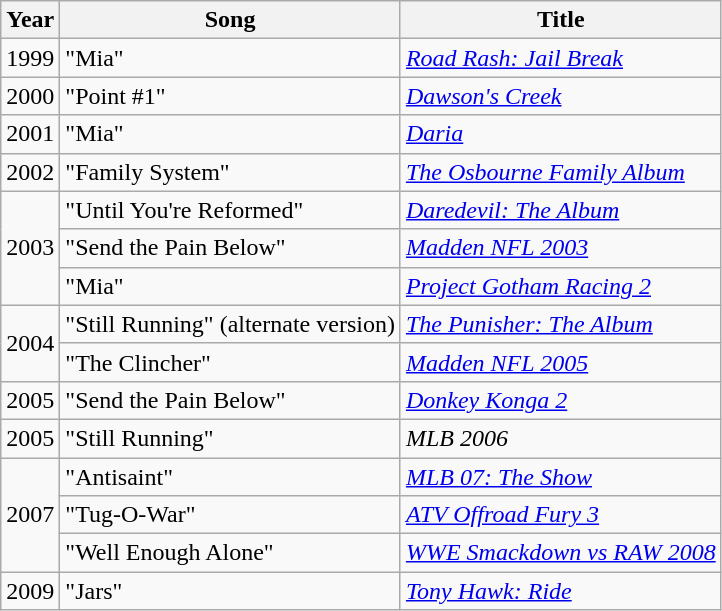<table class="wikitable">
<tr>
<th>Year</th>
<th>Song</th>
<th>Title</th>
</tr>
<tr>
<td>1999</td>
<td>"Mia"</td>
<td><em><a href='#'>Road Rash: Jail Break</a></em></td>
</tr>
<tr>
<td>2000</td>
<td>"Point #1"</td>
<td><em><a href='#'>Dawson's Creek</a></em></td>
</tr>
<tr>
<td>2001</td>
<td>"Mia"</td>
<td><em><a href='#'>Daria</a></em></td>
</tr>
<tr>
<td>2002</td>
<td>"Family System"</td>
<td><em><a href='#'>The Osbourne Family Album</a></em></td>
</tr>
<tr>
<td rowspan="3">2003</td>
<td>"Until You're Reformed"</td>
<td><em><a href='#'>Daredevil: The Album</a></em></td>
</tr>
<tr>
<td>"Send the Pain Below"</td>
<td><em><a href='#'>Madden NFL 2003</a></em></td>
</tr>
<tr>
<td>"Mia"</td>
<td><em><a href='#'>Project Gotham Racing 2</a></em></td>
</tr>
<tr>
<td rowspan="2">2004</td>
<td>"Still Running" (alternate version)</td>
<td><em><a href='#'>The Punisher: The Album</a></em></td>
</tr>
<tr>
<td>"The Clincher"</td>
<td><em><a href='#'>Madden NFL 2005</a></em></td>
</tr>
<tr>
<td>2005</td>
<td>"Send the Pain Below"</td>
<td><em><a href='#'>Donkey Konga 2</a></em></td>
</tr>
<tr>
<td>2005</td>
<td>"Still Running"</td>
<td><em>MLB 2006</em></td>
</tr>
<tr>
<td rowspan="3">2007</td>
<td>"Antisaint"</td>
<td><em><a href='#'>MLB 07: The Show</a></em></td>
</tr>
<tr>
<td>"Tug-O-War"</td>
<td><em><a href='#'>ATV Offroad Fury 3</a></em></td>
</tr>
<tr>
<td>"Well Enough Alone"</td>
<td><em><a href='#'>WWE Smackdown vs RAW 2008</a></em></td>
</tr>
<tr>
<td>2009</td>
<td>"Jars"</td>
<td><em><a href='#'>Tony Hawk: Ride</a></em></td>
</tr>
</table>
